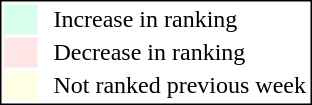<table style="border:1px solid black;" align=right>
<tr>
<td style="background:#D8FFEB; width:20px;"></td>
<td> </td>
<td>Increase in ranking</td>
</tr>
<tr>
<td style="background:#FFE6E6; width:20px;"></td>
<td> </td>
<td>Decrease in ranking</td>
</tr>
<tr>
<td style="background:#FFFFE6; width:20px;"></td>
<td> </td>
<td>Not ranked previous week</td>
</tr>
</table>
